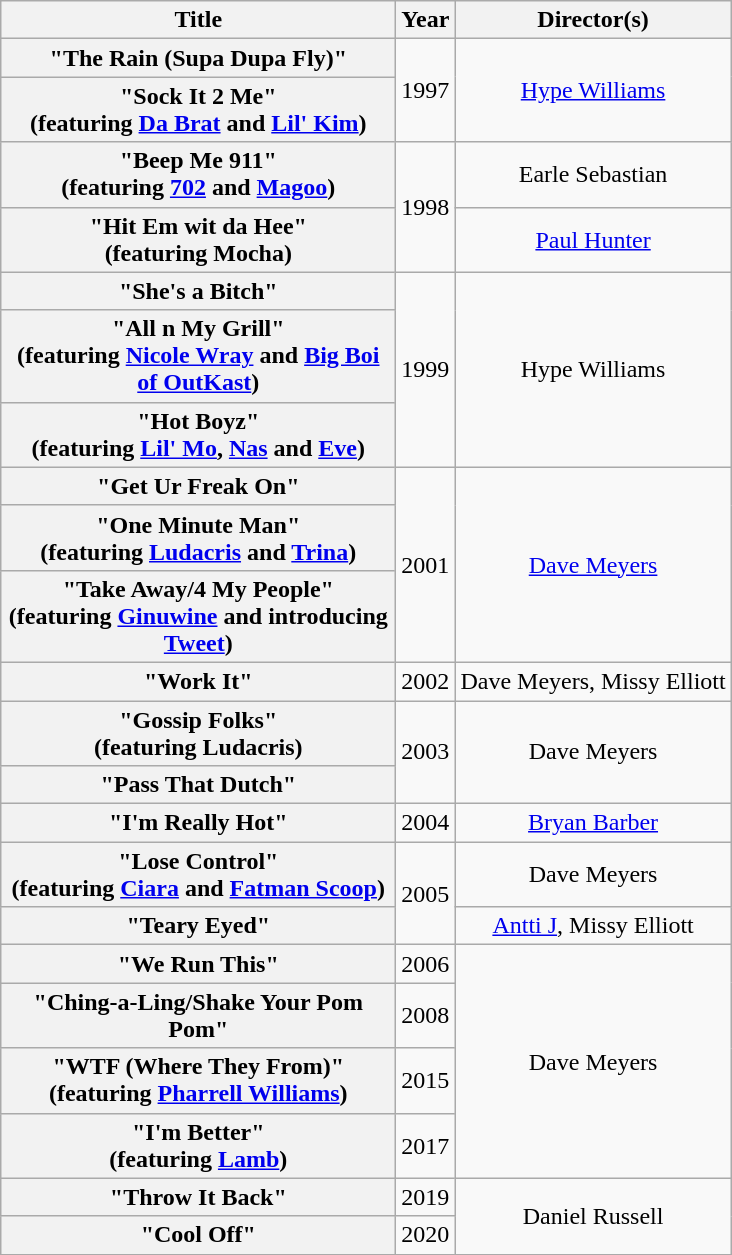<table class="wikitable plainrowheaders" style="text-align:center;">
<tr>
<th scope="col" style="width:16em;">Title</th>
<th scope="col">Year</th>
<th scope="col">Director(s)</th>
</tr>
<tr>
<th scope="row">"The Rain (Supa Dupa Fly)"</th>
<td rowspan="2">1997</td>
<td rowspan="2"><a href='#'>Hype Williams</a></td>
</tr>
<tr>
<th scope="row">"Sock It 2 Me"<br><span>(featuring <a href='#'>Da Brat</a> and <a href='#'>Lil' Kim</a>)</span></th>
</tr>
<tr>
<th scope="row">"Beep Me 911"<br><span>(featuring <a href='#'>702</a> and <a href='#'>Magoo</a>)</span></th>
<td rowspan="2">1998</td>
<td>Earle Sebastian</td>
</tr>
<tr>
<th scope="row">"Hit Em wit da Hee"<br><span>(featuring Mocha)</span></th>
<td><a href='#'>Paul Hunter</a></td>
</tr>
<tr>
<th scope="row">"She's a Bitch"</th>
<td rowspan="3">1999</td>
<td rowspan="3">Hype Williams</td>
</tr>
<tr>
<th scope="row">"All n My Grill"<br><span>(featuring <a href='#'>Nicole Wray</a> and <a href='#'>Big Boi of OutKast</a>)</span></th>
</tr>
<tr>
<th scope="row">"Hot Boyz"<br><span>(featuring <a href='#'>Lil' Mo</a>, <a href='#'>Nas</a> and <a href='#'>Eve</a>)</span></th>
</tr>
<tr>
<th scope="row">"Get Ur Freak On"</th>
<td rowspan="3">2001</td>
<td rowspan="3"><a href='#'>Dave Meyers</a></td>
</tr>
<tr>
<th scope="row">"One Minute Man"<br><span>(featuring <a href='#'>Ludacris</a> and <a href='#'>Trina</a>)</span></th>
</tr>
<tr>
<th scope="row">"Take Away/4 My People"<br><span>(featuring <a href='#'>Ginuwine</a> and introducing <a href='#'>Tweet</a>)</span></th>
</tr>
<tr>
<th scope="row">"Work It"</th>
<td>2002</td>
<td>Dave Meyers, Missy Elliott</td>
</tr>
<tr>
<th scope="row">"Gossip Folks"<br><span>(featuring Ludacris)</span></th>
<td rowspan="2">2003</td>
<td rowspan="2">Dave Meyers</td>
</tr>
<tr>
<th scope="row">"Pass That Dutch"</th>
</tr>
<tr>
<th scope="row">"I'm Really Hot"</th>
<td>2004</td>
<td><a href='#'>Bryan Barber</a></td>
</tr>
<tr>
<th scope="row">"Lose Control"<br><span>(featuring <a href='#'>Ciara</a> and <a href='#'>Fatman Scoop</a>)</span></th>
<td rowspan="2">2005</td>
<td>Dave Meyers</td>
</tr>
<tr>
<th scope="row">"Teary Eyed"</th>
<td><a href='#'>Antti J</a>, Missy Elliott</td>
</tr>
<tr>
<th scope="row">"We Run This"</th>
<td>2006</td>
<td rowspan="4">Dave Meyers</td>
</tr>
<tr>
<th scope="row">"Ching-a-Ling/Shake Your Pom Pom"</th>
<td>2008</td>
</tr>
<tr>
<th scope="row">"WTF (Where They From)"<br><span>(featuring <a href='#'>Pharrell Williams</a>)</span></th>
<td>2015</td>
</tr>
<tr>
<th scope="row">"I'm Better"<br><span>(featuring <a href='#'>Lamb</a>)</span></th>
<td>2017</td>
</tr>
<tr>
<th scope="row">"Throw It Back"</th>
<td>2019</td>
<td rowspan="2">Daniel Russell</td>
</tr>
<tr>
<th scope="row">"Cool Off"</th>
<td>2020</td>
</tr>
<tr>
</tr>
</table>
